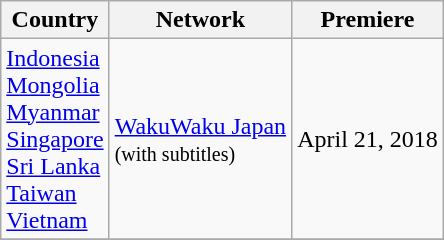<table class="wikitable">
<tr>
<th>Country</th>
<th>Network</th>
<th>Premiere</th>
</tr>
<tr>
<td> <a href='#'>Indonesia</a><br> <a href='#'>Mongolia</a><br> <a href='#'>Myanmar</a><br>  <a href='#'>Singapore</a><br> <a href='#'>Sri Lanka</a><br>  <a href='#'>Taiwan</a><br>  <a href='#'>Vietnam</a></td>
<td><a href='#'>WakuWaku Japan</a><br><small>(with subtitles)</small></td>
<td>April 21, 2018</td>
</tr>
<tr>
</tr>
</table>
